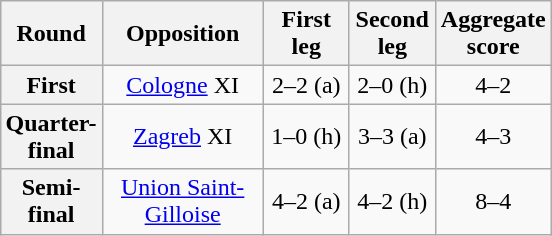<table class="wikitable plainrowheaders" style="text-align:center;margin-left:1em;float:right">
<tr>
<th scope="col" style="width:25px;">Round</th>
<th scope="col" style="width:100px;">Opposition</th>
<th scope="col" style="width:50px;">First leg</th>
<th scope="col" style="width:50px;">Second leg</th>
<th scope="col" style="width:50px;">Aggregate score</th>
</tr>
<tr>
<th scope=row style="text-align:center">First</th>
<td><a href='#'>Cologne</a> XI</td>
<td>2–2 (a)</td>
<td>2–0 (h)</td>
<td>4–2</td>
</tr>
<tr>
<th scope=row style="text-align:center">Quarter-final</th>
<td><a href='#'>Zagreb</a> XI</td>
<td>1–0 (h)</td>
<td>3–3 (a)</td>
<td>4–3</td>
</tr>
<tr>
<th scope=row style="text-align:center">Semi-final</th>
<td><a href='#'>Union Saint-Gilloise</a></td>
<td>4–2 (a)</td>
<td>4–2 (h)</td>
<td>8–4</td>
</tr>
</table>
